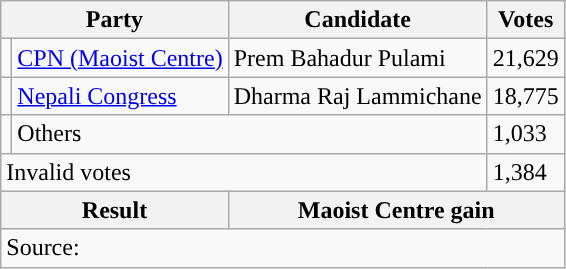<table class="wikitable">
<tr>
<th colspan="2">Party</th>
<th>Candidate</th>
<th>Votes</th>
</tr>
<tr>
<td style="background-color:"></td>
<td><a href='#'>CPN (Maoist Centre)</a></td>
<td>Prem Bahadur Pulami</td>
<td>21,629</td>
</tr>
<tr>
<td style="background-color:"></td>
<td><a href='#'>Nepali Congress</a></td>
<td>Dharma Raj Lammichane</td>
<td>18,775</td>
</tr>
<tr>
<td></td>
<td colspan="2">Others</td>
<td>1,033</td>
</tr>
<tr>
<td colspan="3">Invalid votes</td>
<td>1,384</td>
</tr>
<tr>
<th colspan="2">Result</th>
<th colspan="2">Maoist Centre gain</th>
</tr>
<tr>
<td colspan="4">Source: </td>
</tr>
</table>
